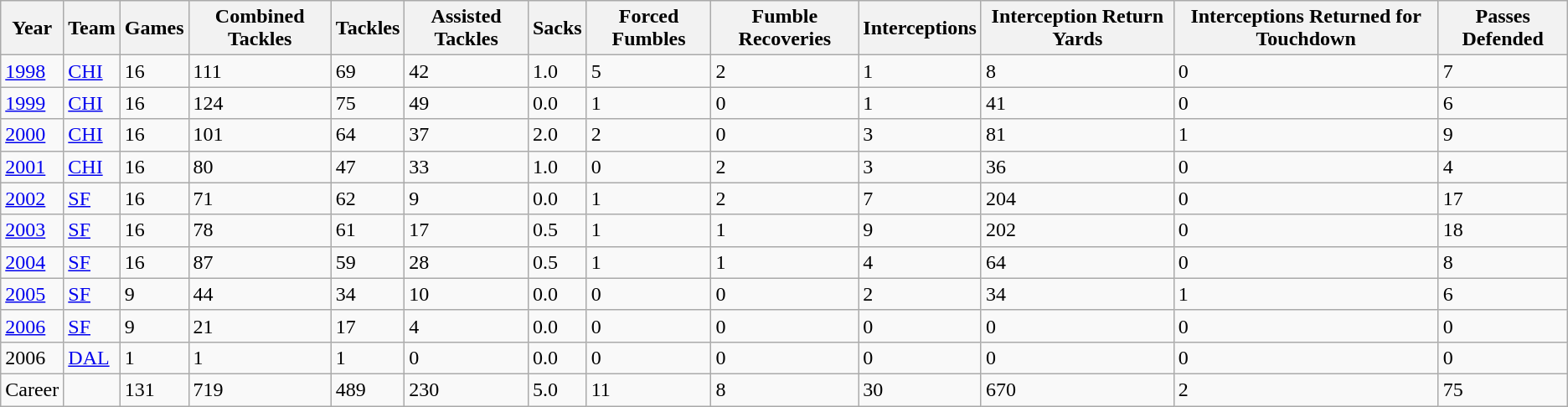<table class="wikitable">
<tr>
<th>Year</th>
<th>Team</th>
<th>Games</th>
<th>Combined Tackles</th>
<th>Tackles</th>
<th>Assisted Tackles</th>
<th>Sacks</th>
<th>Forced Fumbles</th>
<th>Fumble Recoveries</th>
<th>Interceptions</th>
<th>Interception Return Yards</th>
<th>Interceptions Returned for Touchdown</th>
<th>Passes Defended</th>
</tr>
<tr>
<td><a href='#'>1998</a></td>
<td><a href='#'>CHI</a></td>
<td>16</td>
<td>111</td>
<td>69</td>
<td>42</td>
<td>1.0</td>
<td>5</td>
<td>2</td>
<td>1</td>
<td>8</td>
<td>0</td>
<td>7</td>
</tr>
<tr>
<td><a href='#'>1999</a></td>
<td><a href='#'>CHI</a></td>
<td>16</td>
<td>124</td>
<td>75</td>
<td>49</td>
<td>0.0</td>
<td>1</td>
<td>0</td>
<td>1</td>
<td>41</td>
<td>0</td>
<td>6</td>
</tr>
<tr>
<td><a href='#'>2000</a></td>
<td><a href='#'>CHI</a></td>
<td>16</td>
<td>101</td>
<td>64</td>
<td>37</td>
<td>2.0</td>
<td>2</td>
<td>0</td>
<td>3</td>
<td>81</td>
<td>1</td>
<td>9</td>
</tr>
<tr>
<td><a href='#'>2001</a></td>
<td><a href='#'>CHI</a></td>
<td>16</td>
<td>80</td>
<td>47</td>
<td>33</td>
<td>1.0</td>
<td>0</td>
<td>2</td>
<td>3</td>
<td>36</td>
<td>0</td>
<td>4</td>
</tr>
<tr>
<td><a href='#'>2002</a></td>
<td><a href='#'>SF</a></td>
<td>16</td>
<td>71</td>
<td>62</td>
<td>9</td>
<td>0.0</td>
<td>1</td>
<td>2</td>
<td>7</td>
<td>204</td>
<td>0</td>
<td>17</td>
</tr>
<tr>
<td><a href='#'>2003</a></td>
<td><a href='#'>SF</a></td>
<td>16</td>
<td>78</td>
<td>61</td>
<td>17</td>
<td>0.5</td>
<td>1</td>
<td>1</td>
<td>9</td>
<td>202</td>
<td>0</td>
<td>18</td>
</tr>
<tr>
<td><a href='#'>2004</a></td>
<td><a href='#'>SF</a></td>
<td>16</td>
<td>87</td>
<td>59</td>
<td>28</td>
<td>0.5</td>
<td>1</td>
<td>1</td>
<td>4</td>
<td>64</td>
<td>0</td>
<td>8</td>
</tr>
<tr>
<td><a href='#'>2005</a></td>
<td><a href='#'>SF</a></td>
<td>9</td>
<td>44</td>
<td>34</td>
<td>10</td>
<td>0.0</td>
<td>0</td>
<td>0</td>
<td>2</td>
<td>34</td>
<td>1</td>
<td>6</td>
</tr>
<tr>
<td><a href='#'>2006</a></td>
<td><a href='#'>SF</a></td>
<td>9</td>
<td>21</td>
<td>17</td>
<td>4</td>
<td>0.0</td>
<td>0</td>
<td>0</td>
<td>0</td>
<td>0</td>
<td>0</td>
<td>0</td>
</tr>
<tr>
<td>2006</td>
<td><a href='#'>DAL</a></td>
<td>1</td>
<td>1</td>
<td>1</td>
<td>0</td>
<td>0.0</td>
<td>0</td>
<td>0</td>
<td>0</td>
<td>0</td>
<td>0</td>
<td>0</td>
</tr>
<tr>
<td>Career</td>
<td></td>
<td>131</td>
<td>719</td>
<td>489</td>
<td>230</td>
<td>5.0</td>
<td>11</td>
<td>8</td>
<td>30</td>
<td>670</td>
<td>2</td>
<td>75</td>
</tr>
</table>
